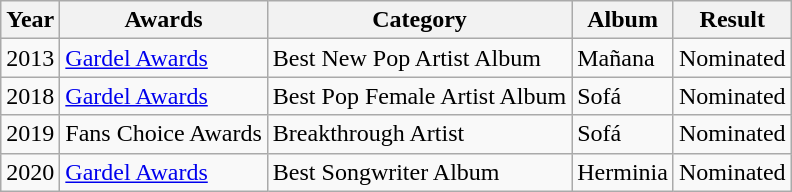<table class="wikitable">
<tr>
<th>Year</th>
<th>Awards</th>
<th>Category</th>
<th>Album</th>
<th>Result</th>
</tr>
<tr>
<td>2013</td>
<td><a href='#'>Gardel Awards</a></td>
<td rowspan="1">Best New Pop Artist Album</td>
<td>Mañana</td>
<td>Nominated</td>
</tr>
<tr>
<td>2018</td>
<td><a href='#'>Gardel Awards</a></td>
<td>Best Pop Female Artist Album</td>
<td>Sofá</td>
<td>Nominated</td>
</tr>
<tr>
<td>2019</td>
<td>Fans Choice Awards</td>
<td>Breakthrough Artist</td>
<td>Sofá</td>
<td>Nominated</td>
</tr>
<tr>
<td>2020</td>
<td><a href='#'>Gardel Awards</a></td>
<td>Best Songwriter Album</td>
<td>Herminia</td>
<td>Nominated</td>
</tr>
</table>
